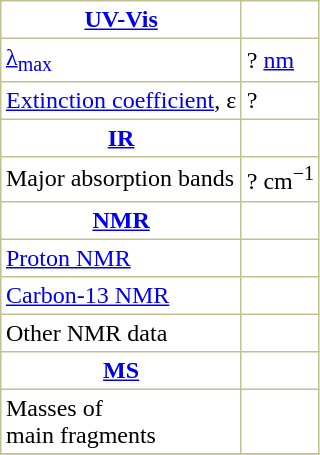<table border="1" cellspacing="0" cellpadding="3" style="margin: 0 0 0 0.5em; background: #FFFFFF; border-collapse: collapse; border-color: #C0C090;">
<tr>
<th><a href='#'>UV-Vis</a></th>
</tr>
<tr>
<td><a href='#'>λ<sub>max</sub></a></td>
<td>? <a href='#'>nm</a></td>
</tr>
<tr>
<td><a href='#'>Extinction coefficient</a>, ε</td>
<td>?</td>
</tr>
<tr>
<th><a href='#'>IR</a></th>
</tr>
<tr>
<td>Major absorption bands</td>
<td>? cm<sup>−1</sup></td>
</tr>
<tr>
<th><a href='#'>NMR</a></th>
</tr>
<tr>
<td><a href='#'>Proton NMR</a> </td>
<td> </td>
</tr>
<tr>
<td><a href='#'>Carbon-13 NMR</a> </td>
<td> </td>
</tr>
<tr>
<td>Other NMR data </td>
<td> </td>
</tr>
<tr>
<th><a href='#'>MS</a></th>
</tr>
<tr>
<td>Masses of <br>main fragments</td>
<td>  </td>
</tr>
<tr>
</tr>
</table>
